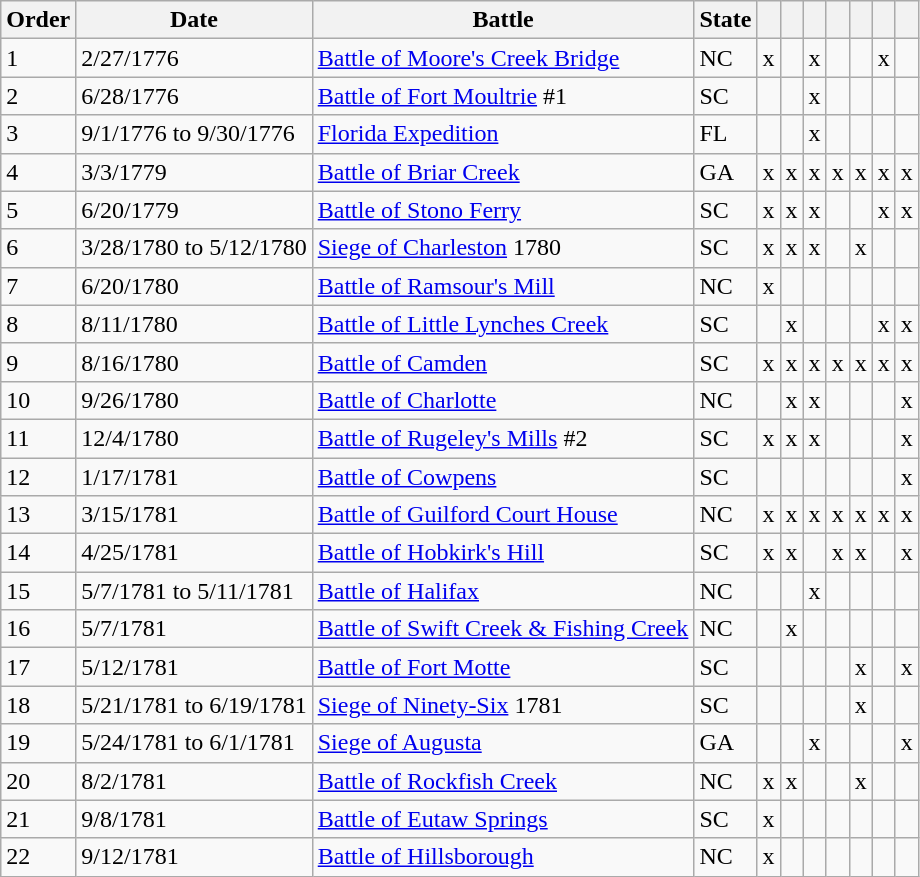<table class="wikitable sortable">
<tr>
<th>Order</th>
<th>Date</th>
<th>Battle</th>
<th>State</th>
<th></th>
<th></th>
<th></th>
<th></th>
<th></th>
<th></th>
<th></th>
</tr>
<tr>
<td>1</td>
<td>2/27/1776</td>
<td><a href='#'>Battle of Moore's Creek Bridge</a></td>
<td>NC</td>
<td>x</td>
<td></td>
<td>x</td>
<td></td>
<td></td>
<td>x</td>
<td></td>
</tr>
<tr>
<td>2</td>
<td>6/28/1776</td>
<td><a href='#'>Battle of Fort Moultrie</a> #1</td>
<td>SC</td>
<td></td>
<td></td>
<td>x</td>
<td></td>
<td></td>
<td></td>
<td></td>
</tr>
<tr>
<td>3</td>
<td>9/1/1776 to 9/30/1776</td>
<td><a href='#'>Florida Expedition</a></td>
<td>FL</td>
<td></td>
<td></td>
<td>x</td>
<td></td>
<td></td>
<td></td>
<td></td>
</tr>
<tr>
<td>4</td>
<td>3/3/1779</td>
<td><a href='#'>Battle of Briar Creek</a></td>
<td>GA</td>
<td>x</td>
<td>x</td>
<td>x</td>
<td>x</td>
<td>x</td>
<td>x</td>
<td>x</td>
</tr>
<tr>
<td>5</td>
<td>6/20/1779</td>
<td><a href='#'>Battle of Stono Ferry</a></td>
<td>SC</td>
<td>x</td>
<td>x</td>
<td>x</td>
<td></td>
<td></td>
<td>x</td>
<td>x</td>
</tr>
<tr>
<td>6</td>
<td>3/28/1780 to 5/12/1780</td>
<td><a href='#'>Siege of Charleston</a> 1780</td>
<td>SC</td>
<td>x</td>
<td>x</td>
<td>x</td>
<td></td>
<td>x</td>
<td></td>
<td></td>
</tr>
<tr>
<td>7</td>
<td>6/20/1780</td>
<td><a href='#'>Battle of Ramsour's Mill</a></td>
<td>NC</td>
<td>x</td>
<td></td>
<td></td>
<td></td>
<td></td>
<td></td>
<td></td>
</tr>
<tr>
<td>8</td>
<td>8/11/1780</td>
<td><a href='#'>Battle of Little Lynches Creek</a></td>
<td>SC</td>
<td></td>
<td>x</td>
<td></td>
<td></td>
<td></td>
<td>x</td>
<td>x</td>
</tr>
<tr>
<td>9</td>
<td>8/16/1780</td>
<td><a href='#'>Battle of Camden</a></td>
<td>SC</td>
<td>x</td>
<td>x</td>
<td>x</td>
<td>x</td>
<td>x</td>
<td>x</td>
<td>x</td>
</tr>
<tr>
<td>10</td>
<td>9/26/1780</td>
<td><a href='#'>Battle of Charlotte</a></td>
<td>NC</td>
<td></td>
<td>x</td>
<td>x</td>
<td></td>
<td></td>
<td></td>
<td>x</td>
</tr>
<tr>
<td>11</td>
<td>12/4/1780</td>
<td><a href='#'>Battle of Rugeley's Mills</a> #2</td>
<td>SC</td>
<td>x</td>
<td>x</td>
<td>x</td>
<td></td>
<td></td>
<td></td>
<td>x</td>
</tr>
<tr>
<td>12</td>
<td>1/17/1781</td>
<td><a href='#'>Battle of Cowpens</a></td>
<td>SC</td>
<td></td>
<td></td>
<td></td>
<td></td>
<td></td>
<td></td>
<td>x</td>
</tr>
<tr>
<td>13</td>
<td>3/15/1781</td>
<td><a href='#'>Battle of Guilford Court House</a></td>
<td>NC</td>
<td>x</td>
<td>x</td>
<td>x</td>
<td>x</td>
<td>x</td>
<td>x</td>
<td>x</td>
</tr>
<tr>
<td>14</td>
<td>4/25/1781</td>
<td><a href='#'>Battle of Hobkirk's Hill</a></td>
<td>SC</td>
<td>x</td>
<td>x</td>
<td></td>
<td>x</td>
<td>x</td>
<td></td>
<td>x</td>
</tr>
<tr>
<td>15</td>
<td>5/7/1781 to 5/11/1781</td>
<td><a href='#'>Battle of Halifax</a></td>
<td>NC</td>
<td></td>
<td></td>
<td>x</td>
<td></td>
<td></td>
<td></td>
<td></td>
</tr>
<tr>
<td>16</td>
<td>5/7/1781</td>
<td><a href='#'>Battle of Swift Creek & Fishing Creek</a></td>
<td>NC</td>
<td></td>
<td>x</td>
<td></td>
<td></td>
<td></td>
<td></td>
<td></td>
</tr>
<tr>
<td>17</td>
<td>5/12/1781</td>
<td><a href='#'>Battle of Fort Motte</a></td>
<td>SC</td>
<td></td>
<td></td>
<td></td>
<td></td>
<td>x</td>
<td></td>
<td>x</td>
</tr>
<tr>
<td>18</td>
<td>5/21/1781 to 6/19/1781</td>
<td><a href='#'>Siege of Ninety-Six</a> 1781</td>
<td>SC</td>
<td></td>
<td></td>
<td></td>
<td></td>
<td>x</td>
<td></td>
<td></td>
</tr>
<tr>
<td>19</td>
<td>5/24/1781 to 6/1/1781</td>
<td><a href='#'>Siege of Augusta</a></td>
<td>GA</td>
<td></td>
<td></td>
<td>x</td>
<td></td>
<td></td>
<td></td>
<td>x</td>
</tr>
<tr>
<td>20</td>
<td>8/2/1781</td>
<td><a href='#'>Battle of Rockfish Creek</a></td>
<td>NC</td>
<td>x</td>
<td>x</td>
<td></td>
<td></td>
<td>x</td>
<td></td>
<td></td>
</tr>
<tr>
<td>21</td>
<td>9/8/1781</td>
<td><a href='#'>Battle of Eutaw Springs</a></td>
<td>SC</td>
<td>x</td>
<td></td>
<td></td>
<td></td>
<td></td>
<td></td>
<td></td>
</tr>
<tr>
<td>22</td>
<td>9/12/1781</td>
<td><a href='#'>Battle of Hillsborough</a></td>
<td>NC</td>
<td>x</td>
<td></td>
<td></td>
<td></td>
<td></td>
<td></td>
<td></td>
</tr>
</table>
